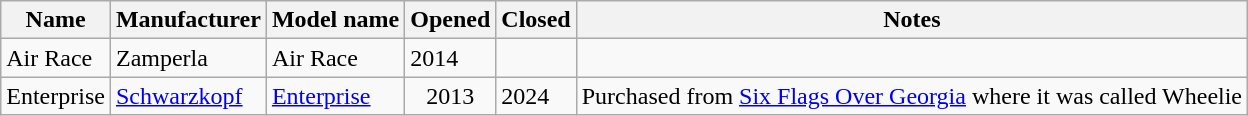<table class="wikitable sortable">
<tr>
<th>Name</th>
<th>Manufacturer</th>
<th>Model name</th>
<th>Opened</th>
<th>Closed</th>
<th>Notes</th>
</tr>
<tr>
<td>Air Race</td>
<td>Zamperla</td>
<td>Air Race</td>
<td>2014</td>
<td></td>
<td></td>
</tr>
<tr>
<td>Enterprise</td>
<td><a href='#'>Schwarzkopf</a></td>
<td><a href='#'>Enterprise</a></td>
<td align=center>2013</td>
<td>2024</td>
<td>Purchased from <a href='#'>Six Flags Over Georgia</a> where it was called Wheelie</td>
</tr>
</table>
